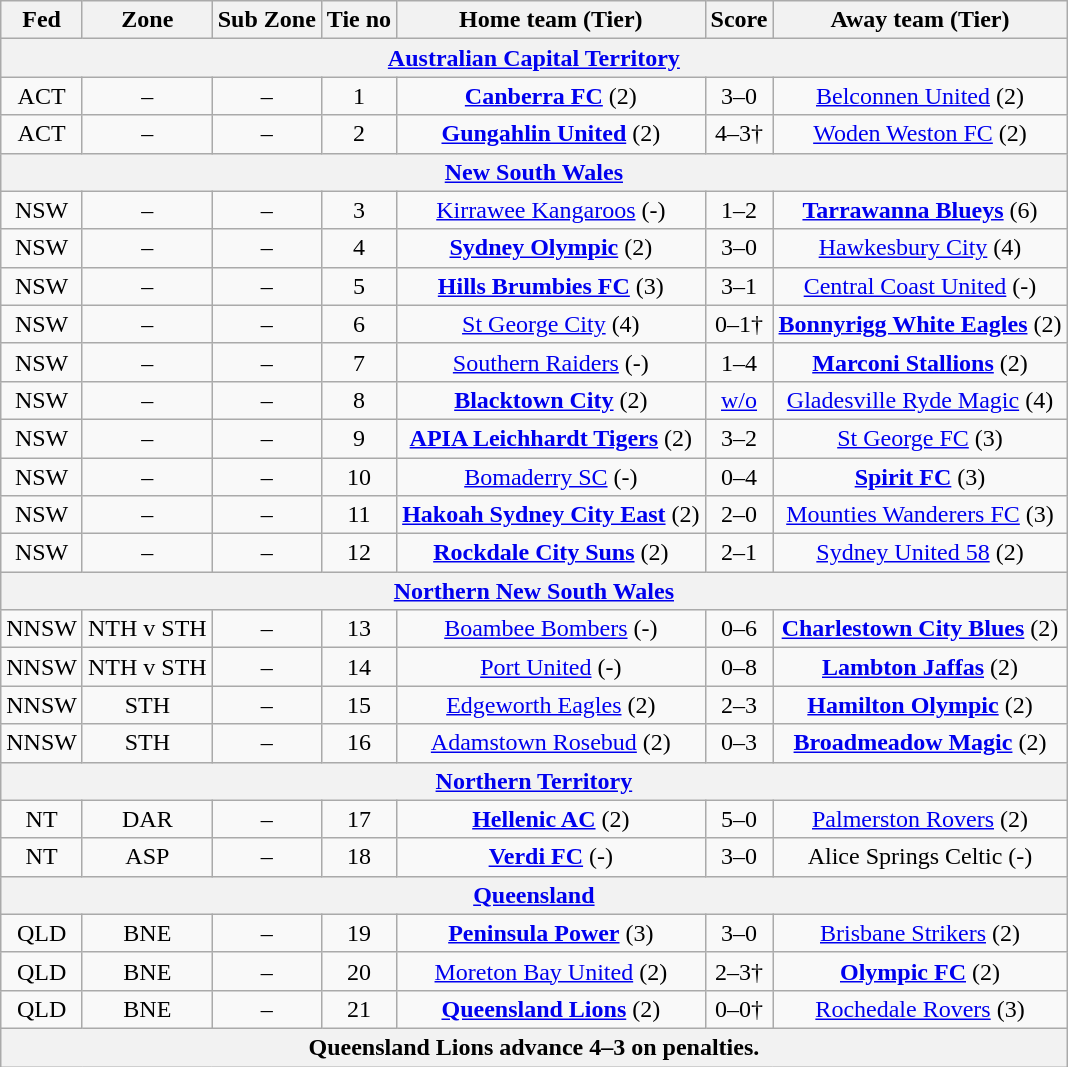<table class="wikitable" style="text-align:center">
<tr>
<th>Fed</th>
<th>Zone</th>
<th>Sub Zone</th>
<th>Tie no</th>
<th>Home team (Tier)</th>
<th>Score</th>
<th>Away team (Tier)</th>
</tr>
<tr>
<th colspan=7><a href='#'>Australian Capital Territory</a></th>
</tr>
<tr>
<td>ACT</td>
<td>–</td>
<td>–</td>
<td>1</td>
<td><strong><a href='#'>Canberra FC</a></strong> (2)</td>
<td>3–0</td>
<td><a href='#'>Belconnen United</a> (2)</td>
</tr>
<tr>
<td>ACT</td>
<td>–</td>
<td>–</td>
<td>2</td>
<td><strong><a href='#'>Gungahlin United</a></strong> (2)</td>
<td>4–3†</td>
<td><a href='#'>Woden Weston FC</a> (2)</td>
</tr>
<tr>
<th colspan=7><a href='#'>New South Wales</a></th>
</tr>
<tr>
<td>NSW</td>
<td>–</td>
<td>–</td>
<td>3</td>
<td><a href='#'>Kirrawee Kangaroos</a> (-)</td>
<td>1–2</td>
<td><strong><a href='#'>Tarrawanna Blueys</a></strong> (6)</td>
</tr>
<tr>
<td>NSW</td>
<td>–</td>
<td>–</td>
<td>4</td>
<td><strong><a href='#'>Sydney Olympic</a></strong> (2)</td>
<td>3–0</td>
<td><a href='#'>Hawkesbury City</a> (4)</td>
</tr>
<tr>
<td>NSW</td>
<td>–</td>
<td>–</td>
<td>5</td>
<td><strong><a href='#'>Hills Brumbies FC</a></strong> (3)</td>
<td>3–1</td>
<td><a href='#'>Central Coast United</a> (-)</td>
</tr>
<tr>
<td>NSW</td>
<td>–</td>
<td>–</td>
<td>6</td>
<td><a href='#'>St George City</a> (4)</td>
<td>0–1†</td>
<td><strong><a href='#'>Bonnyrigg White Eagles</a></strong> (2)</td>
</tr>
<tr>
<td>NSW</td>
<td>–</td>
<td>–</td>
<td>7</td>
<td><a href='#'>Southern Raiders</a> (-)</td>
<td>1–4</td>
<td><strong><a href='#'>Marconi Stallions</a></strong> (2)</td>
</tr>
<tr>
<td>NSW</td>
<td>–</td>
<td>–</td>
<td>8</td>
<td><strong><a href='#'>Blacktown City</a></strong> (2)</td>
<td><a href='#'>w/o</a></td>
<td><a href='#'>Gladesville Ryde Magic</a> (4)</td>
</tr>
<tr>
<td>NSW</td>
<td>–</td>
<td>–</td>
<td>9</td>
<td><strong><a href='#'>APIA Leichhardt Tigers</a></strong> (2)</td>
<td>3–2</td>
<td><a href='#'>St George FC</a> (3)</td>
</tr>
<tr>
<td>NSW</td>
<td>–</td>
<td>–</td>
<td>10</td>
<td><a href='#'>Bomaderry SC</a> (-)</td>
<td>0–4</td>
<td><strong><a href='#'>Spirit FC</a></strong> (3)</td>
</tr>
<tr>
<td>NSW</td>
<td>–</td>
<td>–</td>
<td>11</td>
<td><strong><a href='#'>Hakoah Sydney City East</a></strong> (2)</td>
<td>2–0</td>
<td><a href='#'>Mounties Wanderers FC</a> (3)</td>
</tr>
<tr>
<td>NSW</td>
<td>–</td>
<td>–</td>
<td>12</td>
<td><strong><a href='#'>Rockdale City Suns</a></strong> (2)</td>
<td>2–1</td>
<td><a href='#'>Sydney United 58</a> (2)</td>
</tr>
<tr>
<th colspan=7><a href='#'>Northern New South Wales</a></th>
</tr>
<tr>
<td>NNSW</td>
<td>NTH v STH</td>
<td>–</td>
<td>13</td>
<td><a href='#'>Boambee Bombers</a> (-)</td>
<td>0–6</td>
<td><strong><a href='#'>Charlestown City Blues</a></strong> (2)</td>
</tr>
<tr>
<td>NNSW</td>
<td>NTH v STH</td>
<td>–</td>
<td>14</td>
<td><a href='#'>Port United</a> (-)</td>
<td>0–8</td>
<td><strong><a href='#'>Lambton Jaffas</a></strong> (2)</td>
</tr>
<tr>
<td>NNSW</td>
<td>STH</td>
<td>–</td>
<td>15</td>
<td><a href='#'>Edgeworth Eagles</a> (2)</td>
<td>2–3</td>
<td><strong><a href='#'>Hamilton Olympic</a></strong> (2)</td>
</tr>
<tr>
<td>NNSW</td>
<td>STH</td>
<td>–</td>
<td>16</td>
<td><a href='#'>Adamstown Rosebud</a> (2)</td>
<td>0–3</td>
<td><strong><a href='#'>Broadmeadow Magic</a></strong> (2)</td>
</tr>
<tr>
<th colspan=7><a href='#'>Northern Territory</a></th>
</tr>
<tr>
<td>NT</td>
<td>DAR</td>
<td>–</td>
<td>17</td>
<td><strong><a href='#'>Hellenic AC</a></strong> (2)</td>
<td>5–0</td>
<td><a href='#'>Palmerston Rovers</a> (2)</td>
</tr>
<tr>
<td>NT</td>
<td>ASP</td>
<td>–</td>
<td>18</td>
<td><strong><a href='#'>Verdi FC</a></strong> (-)</td>
<td>3–0</td>
<td>Alice Springs Celtic  (-)</td>
</tr>
<tr>
<th colspan=7><a href='#'>Queensland</a></th>
</tr>
<tr>
<td>QLD</td>
<td>BNE</td>
<td>–</td>
<td>19</td>
<td><strong><a href='#'>Peninsula Power</a></strong> (3)</td>
<td>3–0</td>
<td><a href='#'>Brisbane Strikers</a> (2)</td>
</tr>
<tr>
<td>QLD</td>
<td>BNE</td>
<td>–</td>
<td>20</td>
<td><a href='#'>Moreton Bay United</a> (2)</td>
<td>2–3†</td>
<td><strong><a href='#'>Olympic FC</a></strong> (2)</td>
</tr>
<tr>
<td>QLD</td>
<td>BNE</td>
<td>–</td>
<td>21</td>
<td><strong><a href='#'>Queensland Lions</a></strong> (2)</td>
<td>0–0†</td>
<td><a href='#'>Rochedale Rovers</a> (3)</td>
</tr>
<tr>
<th colspan=7>Queensland Lions advance 4–3 on penalties.</th>
</tr>
</table>
